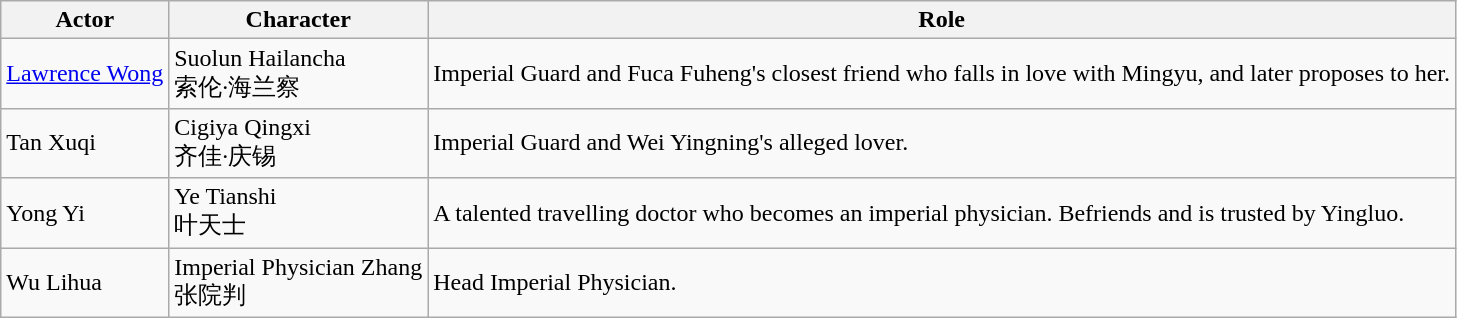<table class="wikitable">
<tr>
<th>Actor</th>
<th>Character</th>
<th>Role</th>
</tr>
<tr>
<td><a href='#'>Lawrence Wong</a></td>
<td>Suolun Hailancha<br>索伦·海兰察</td>
<td>Imperial Guard and Fuca Fuheng's closest friend who falls in love with Mingyu, and later proposes to her.</td>
</tr>
<tr>
<td>Tan Xuqi</td>
<td>Cigiya Qingxi<br>齐佳·庆锡</td>
<td>Imperial Guard and Wei Yingning's alleged lover.</td>
</tr>
<tr>
<td>Yong Yi</td>
<td>Ye Tianshi<br>叶天士</td>
<td>A talented travelling doctor who becomes an imperial physician. Befriends and is trusted by Yingluo.</td>
</tr>
<tr>
<td>Wu Lihua</td>
<td>Imperial Physician Zhang<br>张院判</td>
<td>Head Imperial Physician.</td>
</tr>
</table>
